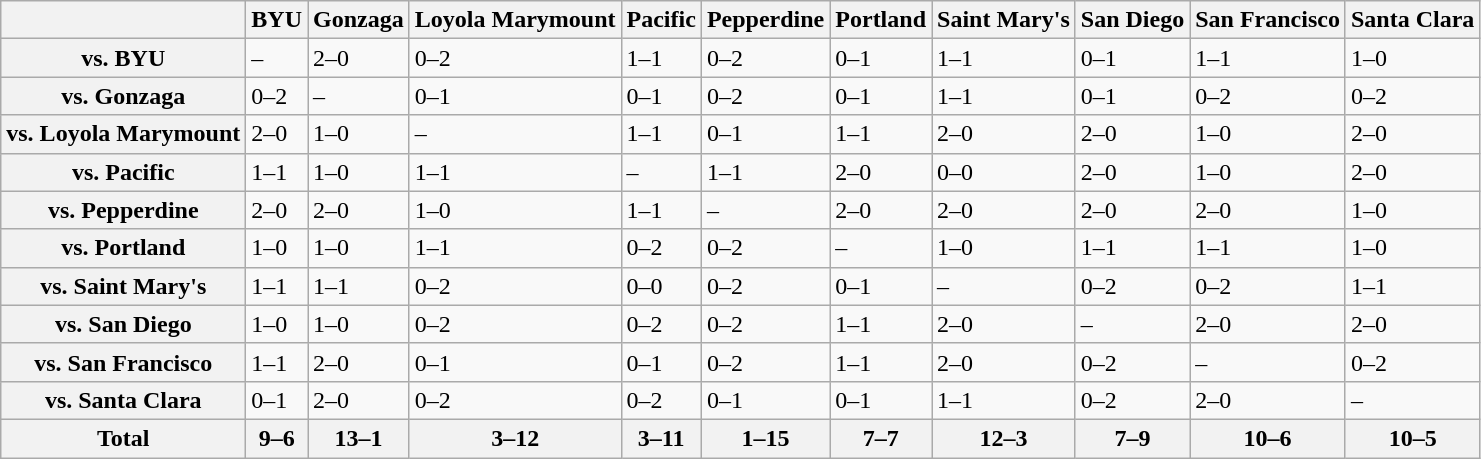<table class="wikitable">
<tr>
<th colspan="1"></th>
<th>BYU</th>
<th>Gonzaga</th>
<th>Loyola Marymount</th>
<th>Pacific</th>
<th>Pepperdine</th>
<th>Portland</th>
<th>Saint Mary's</th>
<th>San Diego</th>
<th>San Francisco</th>
<th>Santa Clara</th>
</tr>
<tr>
<th>vs. BYU</th>
<td>–</td>
<td>2–0</td>
<td>0–2</td>
<td>1–1</td>
<td>0–2</td>
<td>0–1</td>
<td>1–1</td>
<td>0–1</td>
<td>1–1</td>
<td>1–0</td>
</tr>
<tr>
<th>vs. Gonzaga</th>
<td>0–2</td>
<td>–</td>
<td>0–1</td>
<td>0–1</td>
<td>0–2</td>
<td>0–1</td>
<td>1–1</td>
<td>0–1</td>
<td>0–2</td>
<td>0–2</td>
</tr>
<tr>
<th>vs. Loyola Marymount</th>
<td>2–0</td>
<td>1–0</td>
<td>–</td>
<td>1–1</td>
<td>0–1</td>
<td>1–1</td>
<td>2–0</td>
<td>2–0</td>
<td>1–0</td>
<td>2–0</td>
</tr>
<tr>
<th>vs. Pacific</th>
<td>1–1</td>
<td>1–0</td>
<td>1–1</td>
<td>–</td>
<td>1–1</td>
<td>2–0</td>
<td>0–0</td>
<td>2–0</td>
<td>1–0</td>
<td>2–0</td>
</tr>
<tr>
<th>vs. Pepperdine</th>
<td>2–0</td>
<td>2–0</td>
<td>1–0</td>
<td>1–1</td>
<td>–</td>
<td>2–0</td>
<td>2–0</td>
<td>2–0</td>
<td>2–0</td>
<td>1–0</td>
</tr>
<tr>
<th>vs. Portland</th>
<td>1–0</td>
<td>1–0</td>
<td>1–1</td>
<td>0–2</td>
<td>0–2</td>
<td>–</td>
<td>1–0</td>
<td>1–1</td>
<td>1–1</td>
<td>1–0</td>
</tr>
<tr>
<th>vs. Saint Mary's</th>
<td>1–1</td>
<td>1–1</td>
<td>0–2</td>
<td>0–0</td>
<td>0–2</td>
<td>0–1</td>
<td>–</td>
<td>0–2</td>
<td>0–2</td>
<td>1–1</td>
</tr>
<tr>
<th>vs. San Diego</th>
<td>1–0</td>
<td>1–0</td>
<td>0–2</td>
<td>0–2</td>
<td>0–2</td>
<td>1–1</td>
<td>2–0</td>
<td>–</td>
<td>2–0</td>
<td>2–0</td>
</tr>
<tr>
<th>vs. San Francisco</th>
<td>1–1</td>
<td>2–0</td>
<td>0–1</td>
<td>0–1</td>
<td>0–2</td>
<td>1–1</td>
<td>2–0</td>
<td>0–2</td>
<td>–</td>
<td>0–2</td>
</tr>
<tr>
<th>vs. Santa Clara</th>
<td>0–1</td>
<td>2–0</td>
<td>0–2</td>
<td>0–2</td>
<td>0–1</td>
<td>0–1</td>
<td>1–1</td>
<td>0–2</td>
<td>2–0</td>
<td>–</td>
</tr>
<tr>
<th>Total</th>
<th>9–6</th>
<th>13–1</th>
<th>3–12</th>
<th>3–11</th>
<th>1–15</th>
<th>7–7</th>
<th>12–3</th>
<th>7–9</th>
<th>10–6</th>
<th>10–5</th>
</tr>
</table>
